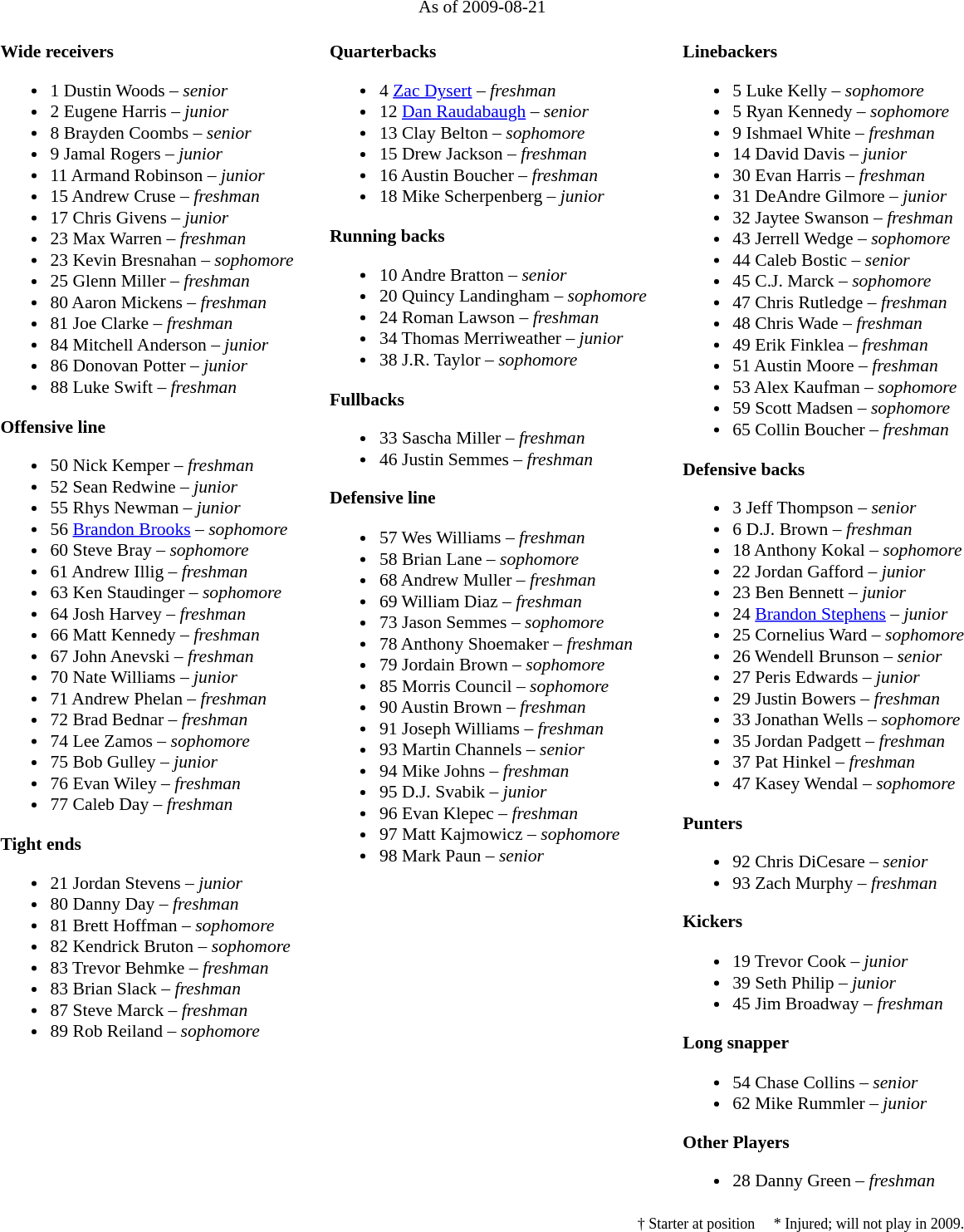<table class="toccolours" style="border-collapse:collapse; font-size:90%;">
<tr>
<td colspan="7" align="center">As of 2009-08-21</td>
</tr>
<tr>
<td valign="top"><br><strong>Wide receivers</strong><ul><li>1 Dustin Woods – <em>senior</em></li><li>2 Eugene Harris – <em> junior</em></li><li>8 Brayden Coombs – <em> senior</em></li><li>9 Jamal Rogers – <em>junior</em></li><li>11 Armand Robinson – <em> junior</em></li><li>15 Andrew Cruse – <em> freshman</em></li><li>17 Chris Givens – <em>junior</em></li><li>23 Max Warren – <em>freshman</em></li><li>23 Kevin Bresnahan – <em> sophomore</em></li><li>25 Glenn Miller – <em> freshman</em></li><li>80 Aaron Mickens – <em> freshman</em></li><li>81 Joe Clarke – <em>freshman</em></li><li>84 Mitchell Anderson – <em> junior</em></li><li>86 Donovan Potter – <em> junior</em></li><li>88 Luke Swift – <em>freshman</em></li></ul><strong>Offensive line</strong><ul><li>50 Nick Kemper – <em> freshman</em></li><li>52 Sean Redwine – <em> junior</em></li><li>55 Rhys Newman – <em> junior</em></li><li>56 <a href='#'>Brandon Brooks</a> – <em> sophomore</em></li><li>60 Steve Bray – <em> sophomore</em></li><li>61 Andrew Illig – <em> freshman</em></li><li>63 Ken Staudinger – <em> sophomore</em></li><li>64 Josh Harvey – <em>freshman</em></li><li>66 Matt Kennedy – <em> freshman</em></li><li>67 John Anevski – <em>freshman</em></li><li>70 Nate Williams – <em> junior</em></li><li>71 Andrew Phelan – <em> freshman</em></li><li>72 Brad Bednar – <em>freshman</em></li><li>74 Lee Zamos – <em> sophomore</em></li><li>75 Bob Gulley – <em> junior</em></li><li>76 Evan Wiley – <em>freshman</em></li><li>77 Caleb Day – <em>freshman</em></li></ul><strong>Tight ends</strong><ul><li>21 Jordan Stevens – <em> junior</em></li><li>80 Danny Day – <em> freshman</em></li><li>81 Brett Hoffman – <em>sophomore</em></li><li>82 Kendrick Bruton – <em> sophomore</em></li><li>83 Trevor Behmke – <em> freshman</em></li><li>83 Brian Slack – <em>freshman</em></li><li>87 Steve Marck – <em>freshman</em></li><li>89 Rob Reiland – <em> sophomore</em></li></ul></td>
<td width="25"> </td>
<td valign="top"><br><strong>Quarterbacks</strong><ul><li>4 <a href='#'>Zac Dysert</a> – <em> freshman</em></li><li>12 <a href='#'>Dan Raudabaugh</a> – <em>senior</em></li><li>13 Clay Belton – <em> sophomore</em></li><li>15 Drew Jackson – <em>freshman</em></li><li>16 Austin Boucher – <em>freshman</em></li><li>18 Mike Scherpenberg – <em> junior</em></li></ul><strong>Running backs</strong><ul><li>10 Andre Bratton – <em> senior</em></li><li>20 Quincy Landingham – <em> sophomore</em></li><li>24 Roman Lawson – <em>freshman</em></li><li>34 Thomas Merriweather – <em>junior</em></li><li>38 J.R. Taylor – <em>sophomore</em></li></ul><strong>Fullbacks</strong><ul><li>33 Sascha Miller – <em> freshman</em></li><li>46 Justin Semmes – <em>freshman</em></li></ul><strong>Defensive line</strong><ul><li>57 Wes Williams – <em>freshman</em></li><li>58 Brian Lane – <em> sophomore</em></li><li>68 Andrew Muller – <em>freshman</em></li><li>69 William Diaz – <em> freshman</em></li><li>73 Jason Semmes – <em> sophomore</em></li><li>78 Anthony Shoemaker – <em>freshman</em></li><li>79 Jordain Brown – <em> sophomore</em></li><li>85 Morris Council – <em>sophomore</em></li><li>90 Austin Brown – <em>freshman</em></li><li>91 Joseph Williams – <em>freshman</em></li><li>93 Martin Channels – <em>senior</em></li><li>94 Mike Johns – <em> freshman</em></li><li>95 D.J. Svabik – <em> junior</em></li><li>96 Evan Klepec – <em> freshman</em></li><li>97 Matt Kajmowicz – <em> sophomore</em></li><li>98 Mark Paun – <em>senior</em></li></ul></td>
<td width="25"> </td>
<td valign="top"><br><strong>Linebackers</strong><ul><li>5 Luke Kelly – <em> sophomore</em></li><li>5 Ryan Kennedy – <em>sophomore</em></li><li>9 Ishmael White – <em>freshman</em></li><li>14 David Davis – <em>junior</em></li><li>30 Evan Harris – <em>freshman</em></li><li>31 DeAndre Gilmore – <em>junior</em></li><li>32 Jaytee Swanson – <em> freshman</em></li><li>43 Jerrell Wedge – <em> sophomore</em></li><li>44 Caleb Bostic – <em>senior</em></li><li>45 C.J. Marck – <em> sophomore</em></li><li>47 Chris Rutledge – <em> freshman</em></li><li>48 Chris Wade – <em>freshman</em></li><li>49 Erik Finklea – <em>freshman</em></li><li>51 Austin Moore – <em>freshman</em></li><li>53 Alex Kaufman – <em> sophomore</em></li><li>59 Scott Madsen – <em> sophomore</em></li><li>65 Collin Boucher – <em>freshman</em></li></ul><strong>Defensive backs</strong><ul><li>3 Jeff Thompson – <em>senior</em></li><li>6 D.J. Brown – <em> freshman</em></li><li>18 Anthony Kokal – <em> sophomore</em></li><li>22 Jordan Gafford – <em> junior</em></li><li>23 Ben Bennett – <em> junior</em></li><li>24 <a href='#'>Brandon Stephens</a> – <em> junior</em></li><li>25 Cornelius Ward – <em> sophomore</em></li><li>26 Wendell Brunson – <em>senior</em></li><li>27 Peris Edwards – <em> junior</em></li><li>29 Justin Bowers – <em>freshman</em></li><li>33 Jonathan Wells – <em> sophomore</em></li><li>35 Jordan Padgett – <em>freshman</em></li><li>37 Pat Hinkel – <em>freshman</em></li><li>47 Kasey Wendal – <em> sophomore</em></li></ul><strong>Punters</strong><ul><li>92 Chris DiCesare – <em>senior</em></li><li>93 Zach Murphy – <em>freshman</em></li></ul><strong>Kickers</strong><ul><li>19 Trevor Cook – <em>junior</em></li><li>39 Seth Philip – <em> junior</em></li><li>45 Jim Broadway – <em> freshman</em></li></ul><strong>Long snapper</strong><ul><li>54 Chase Collins – <em>senior</em></li><li>62 Mike Rummler – <em> junior</em></li></ul><strong>Other Players</strong><ul><li>28 Danny Green – <em> freshman</em></li></ul></td>
</tr>
<tr>
<td colspan="5" valign="bottom" align="right"><small>† Starter at position     * Injured; will not play in 2009.</small></td>
</tr>
</table>
